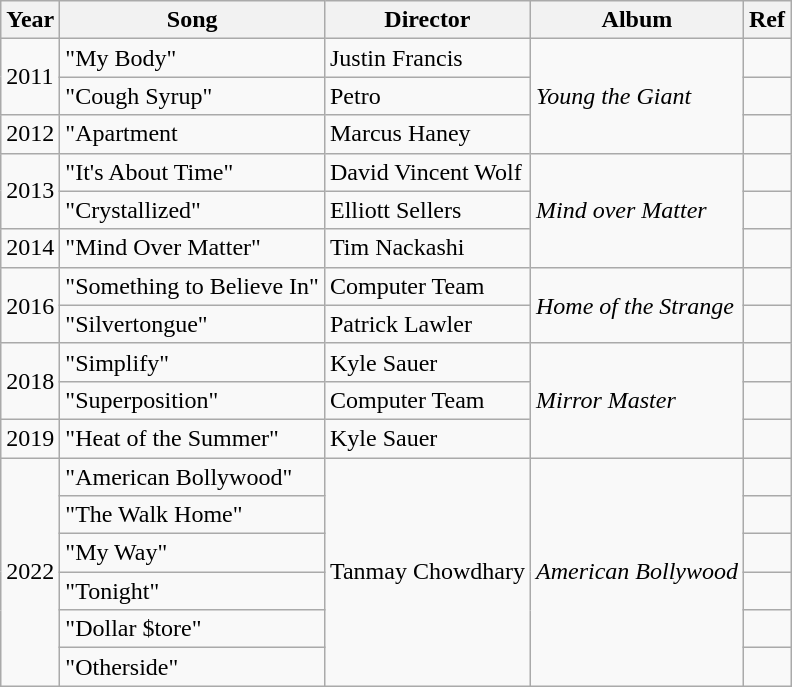<table class="wikitable">
<tr>
<th>Year</th>
<th>Song</th>
<th>Director</th>
<th>Album</th>
<th>Ref</th>
</tr>
<tr>
<td rowspan="2">2011</td>
<td>"My Body"</td>
<td>Justin Francis</td>
<td rowspan="3"><em>Young the Giant</em></td>
<td></td>
</tr>
<tr>
<td>"Cough Syrup"</td>
<td>Petro</td>
<td></td>
</tr>
<tr>
<td>2012</td>
<td>"Apartment</td>
<td>Marcus Haney</td>
<td></td>
</tr>
<tr>
<td rowspan="2">2013</td>
<td>"It's About Time"</td>
<td>David Vincent Wolf</td>
<td rowspan="3"><em>Mind over Matter</em></td>
<td></td>
</tr>
<tr>
<td>"Crystallized"</td>
<td>Elliott Sellers</td>
<td></td>
</tr>
<tr>
<td>2014</td>
<td>"Mind Over Matter"</td>
<td>Tim Nackashi</td>
<td></td>
</tr>
<tr>
<td rowspan="2">2016</td>
<td>"Something to Believe In"</td>
<td>Computer Team</td>
<td rowspan="2"><em>Home of the Strange</em></td>
<td></td>
</tr>
<tr>
<td>"Silvertongue"</td>
<td>Patrick Lawler</td>
<td></td>
</tr>
<tr>
<td rowspan="2">2018</td>
<td>"Simplify"</td>
<td>Kyle Sauer</td>
<td rowspan="3"><em>Mirror Master</em></td>
<td></td>
</tr>
<tr>
<td>"Superposition"</td>
<td>Computer Team</td>
<td></td>
</tr>
<tr>
<td>2019</td>
<td>"Heat of the Summer"</td>
<td>Kyle Sauer</td>
<td></td>
</tr>
<tr>
<td rowspan="6">2022</td>
<td>"American Bollywood"</td>
<td rowspan="6">Tanmay Chowdhary</td>
<td rowspan="6"><em>American Bollywood</em></td>
<td></td>
</tr>
<tr>
<td>"The Walk Home"</td>
<td></td>
</tr>
<tr>
<td>"My Way"</td>
<td></td>
</tr>
<tr>
<td>"Tonight"</td>
<td></td>
</tr>
<tr>
<td>"Dollar $tore"</td>
<td></td>
</tr>
<tr>
<td>"Otherside"</td>
<td></td>
</tr>
</table>
